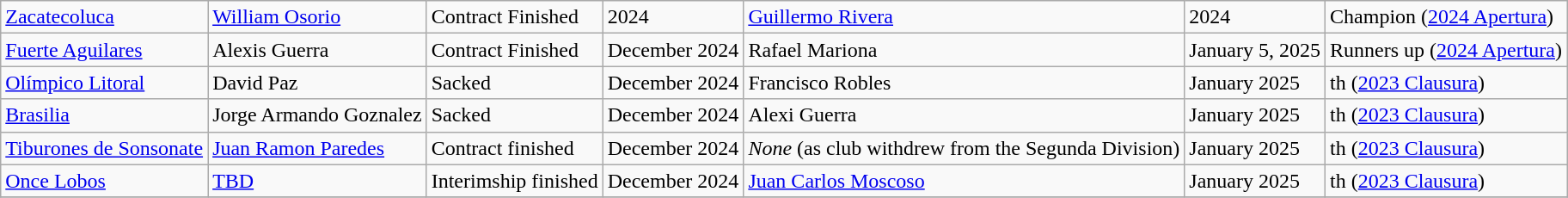<table class="wikitable">
<tr>
<td><a href='#'>Zacatecoluca</a></td>
<td> <a href='#'>William Osorio</a></td>
<td>Contract Finished</td>
<td>2024</td>
<td> <a href='#'>Guillermo Rivera</a></td>
<td>2024</td>
<td>Champion (<a href='#'>2024 Apertura</a>)</td>
</tr>
<tr>
<td><a href='#'>Fuerte Aguilares</a></td>
<td> Alexis Guerra</td>
<td>Contract Finished</td>
<td>December 2024</td>
<td> Rafael Mariona</td>
<td>January 5, 2025</td>
<td>Runners up (<a href='#'>2024 Apertura</a>)</td>
</tr>
<tr>
<td><a href='#'>Olímpico Litoral</a></td>
<td> David Paz</td>
<td>Sacked</td>
<td>December 2024</td>
<td> Francisco Robles</td>
<td>January 2025</td>
<td>th (<a href='#'>2023 Clausura</a>)</td>
</tr>
<tr>
<td><a href='#'>Brasilia</a></td>
<td> Jorge Armando Goznalez</td>
<td>Sacked</td>
<td>December 2024</td>
<td> Alexi Guerra</td>
<td>January 2025</td>
<td>th (<a href='#'>2023 Clausura</a>)</td>
</tr>
<tr>
<td><a href='#'>Tiburones de Sonsonate</a></td>
<td> <a href='#'>Juan Ramon Paredes</a></td>
<td>Contract finished</td>
<td>December 2024</td>
<td> <em>None</em> (as club withdrew from the Segunda Division)</td>
<td>January 2025</td>
<td>th (<a href='#'>2023 Clausura</a>)</td>
</tr>
<tr>
<td><a href='#'>Once Lobos</a></td>
<td> <a href='#'>TBD</a></td>
<td>Interimship finished</td>
<td>December 2024</td>
<td> <a href='#'>Juan Carlos Moscoso</a></td>
<td>January 2025</td>
<td>th (<a href='#'>2023 Clausura</a>)</td>
</tr>
<tr>
</tr>
</table>
